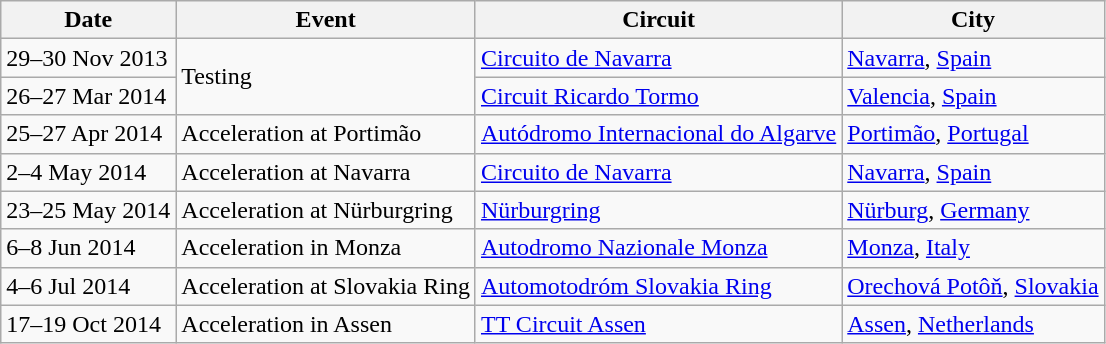<table class="wikitable">
<tr>
<th>Date</th>
<th>Event</th>
<th>Circuit</th>
<th>City</th>
</tr>
<tr>
<td>29–30 Nov 2013</td>
<td rowspan=2>Testing</td>
<td><a href='#'>Circuito de Navarra</a></td>
<td><a href='#'>Navarra</a>, <a href='#'>Spain</a></td>
</tr>
<tr>
<td>26–27 Mar 2014</td>
<td><a href='#'>Circuit Ricardo Tormo</a></td>
<td><a href='#'>Valencia</a>, <a href='#'>Spain</a></td>
</tr>
<tr>
<td>25–27 Apr 2014</td>
<td>Acceleration at Portimão</td>
<td><a href='#'>Autódromo Internacional do Algarve</a></td>
<td><a href='#'>Portimão</a>, <a href='#'>Portugal</a></td>
</tr>
<tr>
<td>2–4 May 2014</td>
<td>Acceleration at Navarra</td>
<td><a href='#'>Circuito de Navarra</a></td>
<td><a href='#'>Navarra</a>, <a href='#'>Spain</a></td>
</tr>
<tr>
<td>23–25 May 2014</td>
<td>Acceleration at Nürburgring</td>
<td><a href='#'>Nürburgring</a></td>
<td><a href='#'>Nürburg</a>, <a href='#'>Germany</a></td>
</tr>
<tr>
<td>6–8 Jun 2014</td>
<td>Acceleration in Monza</td>
<td><a href='#'>Autodromo Nazionale Monza</a></td>
<td><a href='#'>Monza</a>, <a href='#'>Italy</a></td>
</tr>
<tr>
<td>4–6 Jul 2014</td>
<td>Acceleration at Slovakia Ring</td>
<td><a href='#'>Automotodróm Slovakia Ring</a></td>
<td><a href='#'>Orechová Potôň</a>, <a href='#'>Slovakia</a></td>
</tr>
<tr>
<td>17–19 Oct 2014</td>
<td>Acceleration in Assen</td>
<td><a href='#'>TT Circuit Assen</a></td>
<td><a href='#'>Assen</a>, <a href='#'>Netherlands</a></td>
</tr>
</table>
